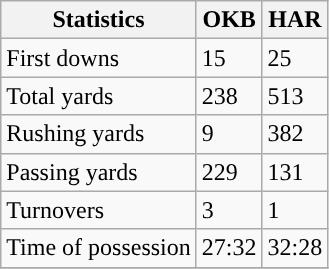<table class="wikitable" style="float: left;">
<tr>
<th>Statistics</th>
<th>OKB</th>
<th>HAR</th>
</tr>
<tr>
<td>First downs</td>
<td>15</td>
<td>25</td>
</tr>
<tr>
<td>Total yards</td>
<td>238</td>
<td>513</td>
</tr>
<tr>
<td>Rushing yards</td>
<td>9</td>
<td>382</td>
</tr>
<tr>
<td>Passing yards</td>
<td>229</td>
<td>131</td>
</tr>
<tr>
<td>Turnovers</td>
<td>3</td>
<td>1</td>
</tr>
<tr>
<td>Time of possession</td>
<td>27:32</td>
<td>32:28</td>
</tr>
<tr>
</tr>
</table>
